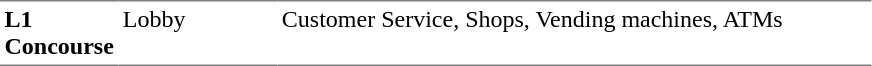<table table border=0 cellspacing=0 cellpadding=3>
<tr>
<td style="border-bottom:solid 1px gray; border-top:solid 1px gray;" valign=top width=50><strong>L1<br>Concourse</strong></td>
<td style="border-bottom:solid 1px gray; border-top:solid 1px gray;" valign=top width=100>Lobby</td>
<td style="border-bottom:solid 1px gray; border-top:solid 1px gray;" valign=top width=390>Customer Service, Shops, Vending machines, ATMs</td>
</tr>
</table>
